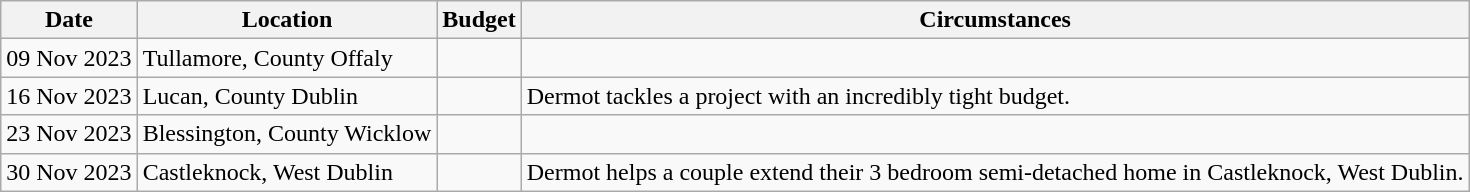<table class="wikitable">
<tr>
<th>Date</th>
<th>Location</th>
<th>Budget</th>
<th>Circumstances</th>
</tr>
<tr>
<td>09 Nov 2023</td>
<td>Tullamore, County Offaly</td>
<td></td>
<td></td>
</tr>
<tr>
<td>16 Nov 2023</td>
<td>Lucan, County Dublin</td>
<td></td>
<td>Dermot tackles a project with an incredibly tight budget.</td>
</tr>
<tr>
<td>23 Nov 2023</td>
<td>Blessington, County Wicklow</td>
<td></td>
<td></td>
</tr>
<tr>
<td>30 Nov 2023</td>
<td>Castleknock, West Dublin</td>
<td></td>
<td>Dermot helps a couple extend their 3 bedroom semi-detached home in Castleknock, West Dublin.</td>
</tr>
</table>
